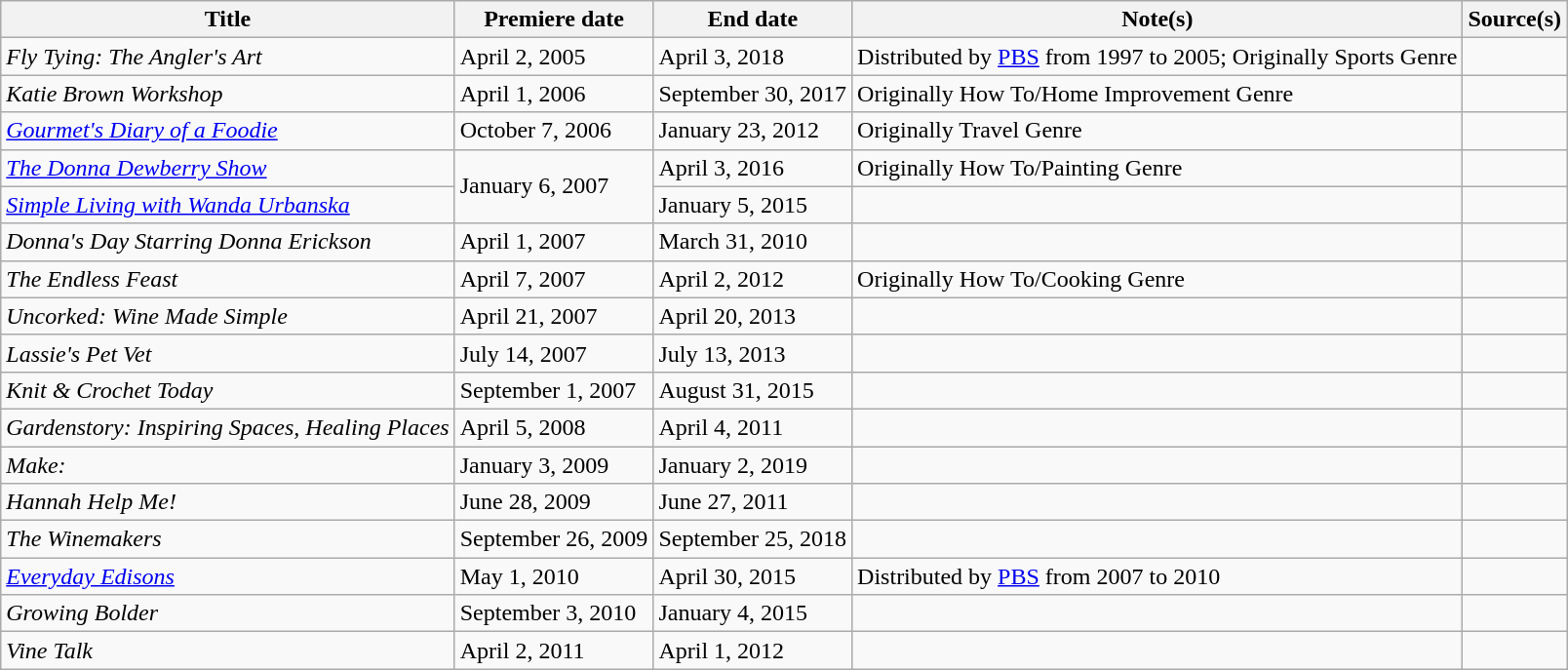<table class="wikitable sortable">
<tr>
<th>Title</th>
<th>Premiere date</th>
<th>End date</th>
<th>Note(s)</th>
<th>Source(s)</th>
</tr>
<tr>
<td><em>Fly Tying: The Angler's Art</em></td>
<td>April 2, 2005</td>
<td>April 3, 2018</td>
<td>Distributed by <a href='#'>PBS</a> from 1997 to 2005; Originally Sports Genre</td>
<td></td>
</tr>
<tr>
<td><em>Katie Brown Workshop</em></td>
<td>April 1, 2006</td>
<td>September 30, 2017</td>
<td>Originally How To/Home Improvement Genre</td>
<td></td>
</tr>
<tr>
<td><em><a href='#'>Gourmet's Diary of a Foodie</a></em></td>
<td>October 7, 2006</td>
<td>January 23, 2012</td>
<td>Originally Travel Genre</td>
<td></td>
</tr>
<tr>
<td><em><a href='#'>The Donna Dewberry Show</a></em></td>
<td rowspan="2">January 6, 2007</td>
<td>April 3, 2016</td>
<td>Originally How To/Painting Genre</td>
<td></td>
</tr>
<tr>
<td><em><a href='#'>Simple Living with Wanda Urbanska</a></em></td>
<td>January 5, 2015</td>
<td></td>
<td></td>
</tr>
<tr>
<td><em>Donna's Day Starring Donna Erickson</em></td>
<td>April 1, 2007</td>
<td>March 31, 2010</td>
<td></td>
<td></td>
</tr>
<tr>
<td><em>The Endless Feast</em></td>
<td>April 7, 2007</td>
<td>April 2, 2012</td>
<td>Originally How To/Cooking Genre</td>
<td></td>
</tr>
<tr>
<td><em>Uncorked: Wine Made Simple</em></td>
<td>April 21, 2007</td>
<td>April 20, 2013</td>
<td></td>
<td></td>
</tr>
<tr>
<td><em>Lassie's Pet Vet</em></td>
<td>July 14, 2007</td>
<td>July 13, 2013</td>
<td></td>
<td></td>
</tr>
<tr>
<td><em>Knit & Crochet Today</em></td>
<td>September 1, 2007</td>
<td>August 31, 2015</td>
<td></td>
<td></td>
</tr>
<tr>
<td><em>Gardenstory: Inspiring Spaces, Healing Places</em></td>
<td>April 5, 2008</td>
<td>April 4, 2011</td>
<td></td>
<td></td>
</tr>
<tr>
<td><em>Make:</em></td>
<td>January 3, 2009</td>
<td>January 2, 2019</td>
<td></td>
<td></td>
</tr>
<tr>
<td><em>Hannah Help Me!</em></td>
<td>June 28, 2009</td>
<td>June 27, 2011</td>
<td></td>
<td></td>
</tr>
<tr>
<td><em>The Winemakers</em></td>
<td>September 26, 2009</td>
<td>September 25, 2018</td>
<td></td>
<td></td>
</tr>
<tr>
<td><em><a href='#'>Everyday Edisons</a></em></td>
<td>May 1, 2010</td>
<td>April 30, 2015</td>
<td>Distributed by <a href='#'>PBS</a> from 2007 to 2010</td>
<td></td>
</tr>
<tr>
<td><em>Growing Bolder</em></td>
<td>September 3, 2010</td>
<td>January 4, 2015</td>
<td></td>
<td></td>
</tr>
<tr>
<td><em>Vine Talk</em></td>
<td>April 2, 2011</td>
<td>April 1, 2012</td>
<td></td>
<td></td>
</tr>
</table>
